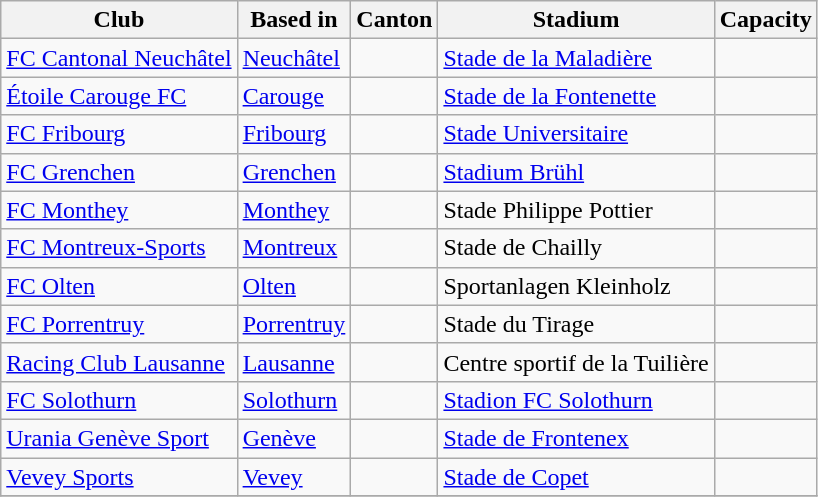<table class="wikitable">
<tr>
<th>Club</th>
<th>Based in</th>
<th>Canton</th>
<th>Stadium</th>
<th>Capacity</th>
</tr>
<tr>
<td><a href='#'>FC Cantonal Neuchâtel</a></td>
<td><a href='#'>Neuchâtel</a></td>
<td></td>
<td><a href='#'>Stade de la Maladière</a></td>
<td></td>
</tr>
<tr>
<td><a href='#'>Étoile Carouge FC</a></td>
<td><a href='#'>Carouge</a></td>
<td></td>
<td><a href='#'>Stade de la Fontenette</a></td>
<td></td>
</tr>
<tr>
<td><a href='#'>FC Fribourg</a></td>
<td><a href='#'>Fribourg</a></td>
<td></td>
<td><a href='#'>Stade Universitaire</a></td>
<td></td>
</tr>
<tr>
<td><a href='#'>FC Grenchen</a></td>
<td><a href='#'>Grenchen</a></td>
<td></td>
<td><a href='#'>Stadium Brühl</a></td>
<td></td>
</tr>
<tr>
<td><a href='#'>FC Monthey</a></td>
<td><a href='#'>Monthey</a></td>
<td></td>
<td>Stade Philippe Pottier</td>
<td></td>
</tr>
<tr>
<td><a href='#'>FC Montreux-Sports</a></td>
<td><a href='#'>Montreux</a></td>
<td></td>
<td>Stade de Chailly</td>
<td></td>
</tr>
<tr>
<td><a href='#'>FC Olten</a></td>
<td><a href='#'>Olten</a></td>
<td></td>
<td>Sportanlagen Kleinholz</td>
<td></td>
</tr>
<tr>
<td><a href='#'>FC Porrentruy</a></td>
<td><a href='#'>Porrentruy</a></td>
<td></td>
<td>Stade du Tirage</td>
<td></td>
</tr>
<tr>
<td><a href='#'>Racing Club Lausanne</a></td>
<td><a href='#'>Lausanne</a></td>
<td></td>
<td>Centre sportif de la Tuilière</td>
<td></td>
</tr>
<tr>
<td><a href='#'>FC Solothurn</a></td>
<td><a href='#'>Solothurn</a></td>
<td></td>
<td><a href='#'>Stadion FC Solothurn</a></td>
<td></td>
</tr>
<tr>
<td><a href='#'>Urania Genève Sport</a></td>
<td><a href='#'>Genève</a></td>
<td></td>
<td><a href='#'>Stade de Frontenex</a></td>
<td></td>
</tr>
<tr>
<td><a href='#'>Vevey Sports</a></td>
<td><a href='#'>Vevey</a></td>
<td></td>
<td><a href='#'>Stade de Copet</a></td>
<td></td>
</tr>
<tr>
</tr>
</table>
